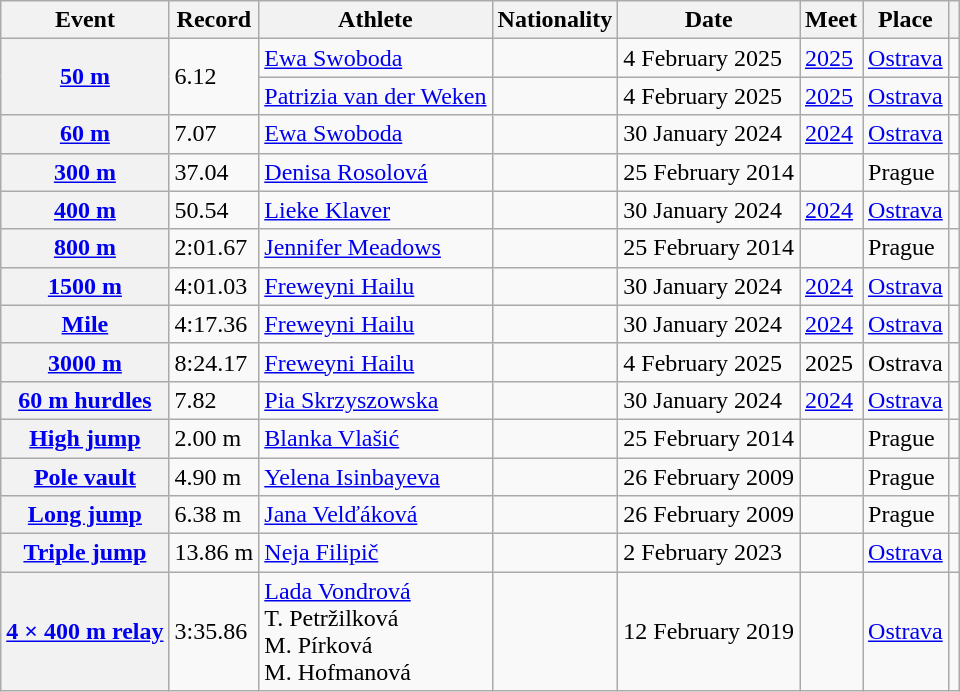<table class="wikitable plainrowheaders sticky-header">
<tr>
<th scope="col">Event</th>
<th scope="col">Record</th>
<th scope="col">Athlete</th>
<th scope="col">Nationality</th>
<th scope="col">Date</th>
<th scope="col">Meet</th>
<th scope="col">Place</th>
<th scope="col"></th>
</tr>
<tr>
<th rowspan=2 scope="rowgroup"><a href='#'>50 m</a></th>
<td rowspan=2>6.12</td>
<td><a href='#'>Ewa Swoboda</a></td>
<td></td>
<td>4 February 2025</td>
<td><a href='#'>2025</a></td>
<td><a href='#'>Ostrava</a></td>
<td></td>
</tr>
<tr>
<td><a href='#'>Patrizia van der Weken</a></td>
<td></td>
<td>4 February 2025</td>
<td><a href='#'>2025</a></td>
<td><a href='#'>Ostrava</a></td>
<td></td>
</tr>
<tr>
<th scope="row"><a href='#'>60 m</a></th>
<td>7.07</td>
<td><a href='#'>Ewa Swoboda</a></td>
<td></td>
<td>30 January 2024</td>
<td><a href='#'>2024</a></td>
<td><a href='#'>Ostrava</a></td>
<td></td>
</tr>
<tr>
<th scope="row"><a href='#'>300 m</a></th>
<td>37.04</td>
<td><a href='#'>Denisa Rosolová</a></td>
<td></td>
<td>25 February 2014</td>
<td></td>
<td>Prague</td>
<td></td>
</tr>
<tr>
<th scope="row"><a href='#'>400 m</a></th>
<td>50.54</td>
<td><a href='#'>Lieke Klaver</a></td>
<td></td>
<td>30 January 2024</td>
<td><a href='#'>2024</a></td>
<td><a href='#'>Ostrava</a></td>
<td></td>
</tr>
<tr>
<th scope="row"><a href='#'>800 m</a></th>
<td>2:01.67</td>
<td><a href='#'>Jennifer Meadows</a></td>
<td></td>
<td>25 February 2014</td>
<td></td>
<td>Prague</td>
<td></td>
</tr>
<tr>
<th scope="row"><a href='#'>1500 m</a></th>
<td>4:01.03</td>
<td><a href='#'>Freweyni Hailu</a></td>
<td></td>
<td>30 January 2024</td>
<td><a href='#'>2024</a></td>
<td><a href='#'>Ostrava</a></td>
<td></td>
</tr>
<tr>
<th scope="row"><a href='#'>Mile</a></th>
<td>4:17.36</td>
<td><a href='#'>Freweyni Hailu</a></td>
<td></td>
<td>30 January 2024</td>
<td><a href='#'>2024</a></td>
<td><a href='#'>Ostrava</a></td>
<td></td>
</tr>
<tr>
<th scope="row"><a href='#'>3000 m</a></th>
<td>8:24.17</td>
<td><a href='#'>Freweyni Hailu</a></td>
<td></td>
<td>4 February 2025</td>
<td>2025</td>
<td>Ostrava</td>
<td></td>
</tr>
<tr>
<th scope="row"><a href='#'>60 m hurdles</a></th>
<td>7.82</td>
<td><a href='#'>Pia Skrzyszowska</a></td>
<td></td>
<td>30 January 2024</td>
<td><a href='#'>2024</a></td>
<td><a href='#'>Ostrava</a></td>
<td></td>
</tr>
<tr>
<th scope="row"><a href='#'>High jump</a></th>
<td>2.00 m</td>
<td><a href='#'>Blanka Vlašić</a></td>
<td></td>
<td>25 February 2014</td>
<td></td>
<td>Prague</td>
<td></td>
</tr>
<tr>
<th scope="row"><a href='#'>Pole vault</a></th>
<td>4.90 m</td>
<td><a href='#'>Yelena Isinbayeva</a></td>
<td></td>
<td>26 February 2009</td>
<td></td>
<td>Prague</td>
<td></td>
</tr>
<tr>
<th scope="row"><a href='#'>Long jump</a></th>
<td>6.38 m</td>
<td><a href='#'>Jana Velďáková</a></td>
<td></td>
<td>26 February 2009</td>
<td></td>
<td>Prague</td>
<td></td>
</tr>
<tr>
<th scope="row"><a href='#'>Triple jump</a></th>
<td>13.86 m</td>
<td><a href='#'>Neja Filipič</a></td>
<td></td>
<td>2 February 2023</td>
<td></td>
<td><a href='#'>Ostrava</a></td>
<td></td>
</tr>
<tr>
<th scope="row"><a href='#'>4 × 400 m relay</a></th>
<td>3:35.86</td>
<td><a href='#'>Lada Vondrová</a><br>T. Petržilková<br>M. Pírková<br>M. Hofmanová</td>
<td></td>
<td>12 February 2019</td>
<td></td>
<td><a href='#'>Ostrava</a></td>
<td></td>
</tr>
</table>
